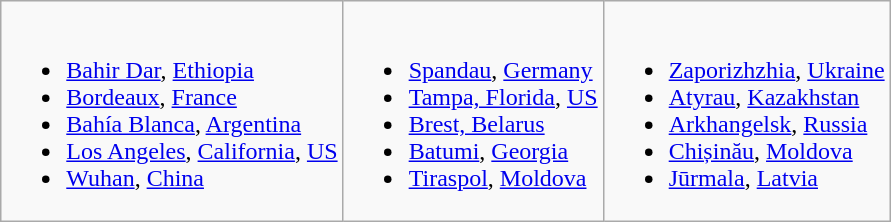<table class="wikitable">
<tr valign="top">
<td><br><ul><li> <a href='#'>Bahir Dar</a>, <a href='#'>Ethiopia</a></li><li> <a href='#'>Bordeaux</a>, <a href='#'>France</a></li><li> <a href='#'>Bahía Blanca</a>, <a href='#'>Argentina</a></li><li> <a href='#'>Los Angeles</a>, <a href='#'>California</a>, <a href='#'>US</a></li><li> <a href='#'>Wuhan</a>, <a href='#'>China</a></li></ul></td>
<td><br><ul><li> <a href='#'>Spandau</a>, <a href='#'>Germany</a></li><li> <a href='#'>Tampa, Florida</a>, <a href='#'>US</a></li><li> <a href='#'>Brest, Belarus</a></li><li> <a href='#'>Batumi</a>, <a href='#'>Georgia</a></li><li> <a href='#'>Tiraspol</a>, <a href='#'>Moldova</a></li></ul></td>
<td><br><ul><li> <a href='#'>Zaporizhzhia</a>, <a href='#'>Ukraine</a></li><li> <a href='#'>Atyrau</a>, <a href='#'>Kazakhstan</a></li><li> <a href='#'>Arkhangelsk</a>, <a href='#'>Russia</a></li><li> <a href='#'>Chișinău</a>, <a href='#'>Moldova</a></li><li> <a href='#'>Jūrmala</a>, <a href='#'>Latvia</a></li></ul></td>
</tr>
</table>
